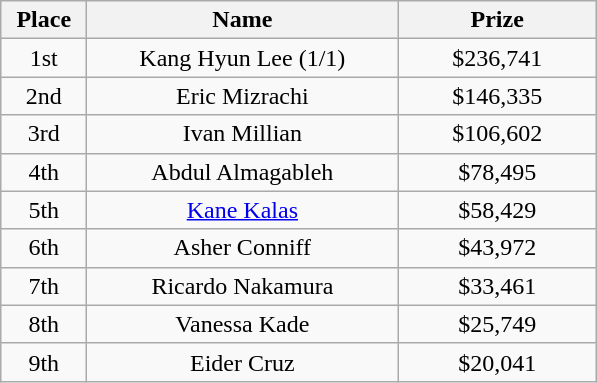<table class="wikitable">
<tr>
<th width="50">Place</th>
<th width="200">Name</th>
<th width="125">Prize</th>
</tr>
<tr>
<td align = "center">1st</td>
<td align = "center"> Kang Hyun Lee (1/1)</td>
<td align = "center">$236,741</td>
</tr>
<tr>
<td align = "center">2nd</td>
<td align = "center"> Eric Mizrachi</td>
<td align = "center">$146,335</td>
</tr>
<tr>
<td align = "center">3rd</td>
<td align = "center"> Ivan Millian</td>
<td align = "center">$106,602</td>
</tr>
<tr>
<td align = "center">4th</td>
<td align = "center"> Abdul Almagableh</td>
<td align = "center">$78,495</td>
</tr>
<tr>
<td align = "center">5th</td>
<td align = "center"> <a href='#'>Kane Kalas</a></td>
<td align = "center">$58,429</td>
</tr>
<tr>
<td align = "center">6th</td>
<td align = "center"> Asher Conniff</td>
<td align = "center">$43,972</td>
</tr>
<tr>
<td align = "center">7th</td>
<td align = "center"> Ricardo Nakamura</td>
<td align = "center">$33,461</td>
</tr>
<tr>
<td align = "center">8th</td>
<td align = "center"> Vanessa Kade</td>
<td align = "center">$25,749</td>
</tr>
<tr>
<td align = "center">9th</td>
<td align = "center"> Eider Cruz</td>
<td align = "center">$20,041</td>
</tr>
</table>
